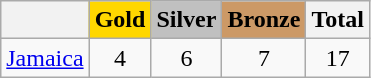<table class="wikitable">
<tr>
<th></th>
<th style="background-color:gold">Gold</th>
<th style="background-color:silver">Silver</th>
<th style="background-color:#CC9966">Bronze</th>
<th>Total</th>
</tr>
<tr align="center">
<td> <a href='#'>Jamaica</a></td>
<td>4</td>
<td>6</td>
<td>7</td>
<td>17</td>
</tr>
</table>
